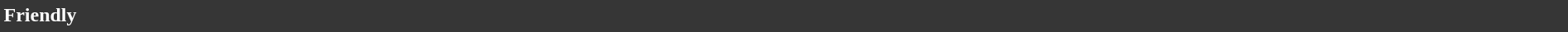<table style="width: 100%; background:#363636; color:white;">
<tr>
<td><strong>Friendly</strong></td>
</tr>
<tr>
</tr>
</table>
